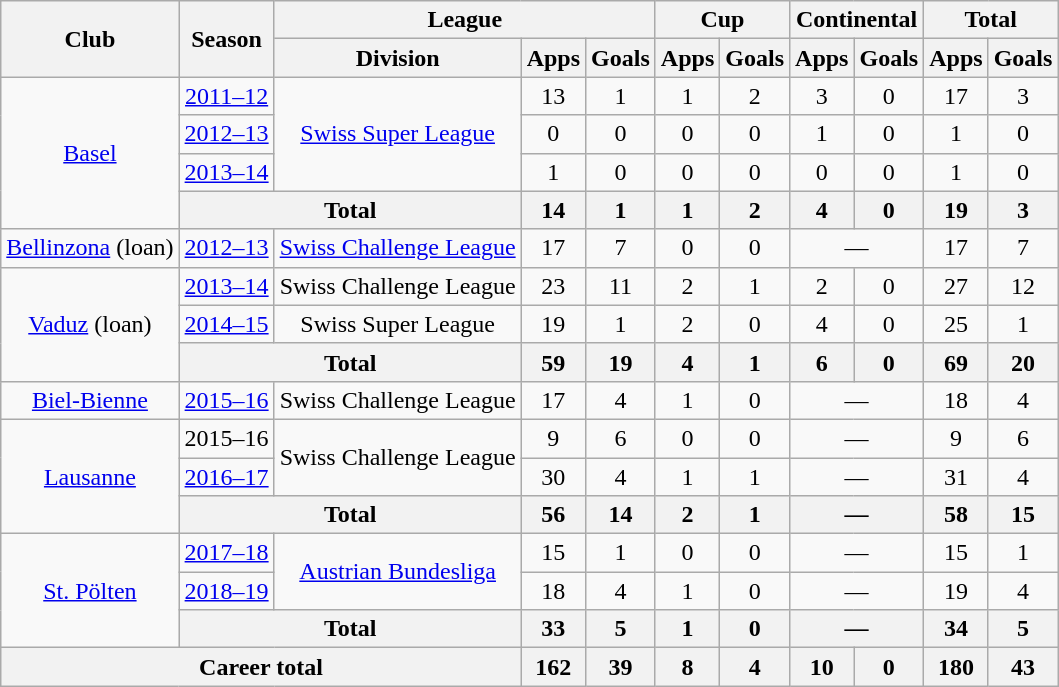<table class="wikitable" style="text-align:center">
<tr>
<th rowspan="2">Club</th>
<th rowspan="2">Season</th>
<th colspan="3">League</th>
<th colspan="2">Cup</th>
<th colspan="2">Continental</th>
<th colspan="2">Total</th>
</tr>
<tr>
<th>Division</th>
<th>Apps</th>
<th>Goals</th>
<th>Apps</th>
<th>Goals</th>
<th>Apps</th>
<th>Goals</th>
<th>Apps</th>
<th>Goals</th>
</tr>
<tr>
<td rowspan="4"><a href='#'>Basel</a></td>
<td><a href='#'>2011–12</a></td>
<td rowspan="3"><a href='#'>Swiss Super League</a></td>
<td>13</td>
<td>1</td>
<td>1</td>
<td>2</td>
<td>3</td>
<td>0</td>
<td>17</td>
<td>3</td>
</tr>
<tr>
<td><a href='#'>2012–13</a></td>
<td>0</td>
<td>0</td>
<td>0</td>
<td>0</td>
<td>1</td>
<td>0</td>
<td>1</td>
<td>0</td>
</tr>
<tr>
<td><a href='#'>2013–14</a></td>
<td>1</td>
<td>0</td>
<td>0</td>
<td>0</td>
<td>0</td>
<td>0</td>
<td>1</td>
<td>0</td>
</tr>
<tr>
<th colspan="2">Total</th>
<th>14</th>
<th>1</th>
<th>1</th>
<th>2</th>
<th>4</th>
<th>0</th>
<th>19</th>
<th>3</th>
</tr>
<tr>
<td><a href='#'>Bellinzona</a> (loan)</td>
<td><a href='#'>2012–13</a></td>
<td><a href='#'>Swiss Challenge League</a></td>
<td>17</td>
<td>7</td>
<td>0</td>
<td>0</td>
<td colspan="2">—</td>
<td>17</td>
<td>7</td>
</tr>
<tr>
<td rowspan="3"><a href='#'>Vaduz</a> (loan)</td>
<td><a href='#'>2013–14</a></td>
<td>Swiss Challenge League</td>
<td>23</td>
<td>11</td>
<td>2</td>
<td>1</td>
<td>2</td>
<td>0</td>
<td>27</td>
<td>12</td>
</tr>
<tr>
<td><a href='#'>2014–15</a></td>
<td>Swiss Super League</td>
<td>19</td>
<td>1</td>
<td>2</td>
<td>0</td>
<td>4</td>
<td>0</td>
<td>25</td>
<td>1</td>
</tr>
<tr>
<th colspan="2">Total</th>
<th>59</th>
<th>19</th>
<th>4</th>
<th>1</th>
<th>6</th>
<th>0</th>
<th>69</th>
<th>20</th>
</tr>
<tr>
<td><a href='#'>Biel-Bienne</a></td>
<td><a href='#'>2015–16</a></td>
<td>Swiss Challenge League</td>
<td>17</td>
<td>4</td>
<td>1</td>
<td>0</td>
<td colspan="2">—</td>
<td>18</td>
<td>4</td>
</tr>
<tr>
<td rowspan="3"><a href='#'>Lausanne</a></td>
<td>2015–16</td>
<td rowspan="2">Swiss Challenge League</td>
<td>9</td>
<td>6</td>
<td>0</td>
<td>0</td>
<td colspan="2">—</td>
<td>9</td>
<td>6</td>
</tr>
<tr>
<td><a href='#'>2016–17</a></td>
<td>30</td>
<td>4</td>
<td>1</td>
<td>1</td>
<td colspan="2">—</td>
<td>31</td>
<td>4</td>
</tr>
<tr>
<th colspan="2">Total</th>
<th>56</th>
<th>14</th>
<th>2</th>
<th>1</th>
<th colspan="2">—</th>
<th>58</th>
<th>15</th>
</tr>
<tr>
<td rowspan="3"><a href='#'>St. Pölten</a></td>
<td><a href='#'>2017–18</a></td>
<td rowspan="2"><a href='#'>Austrian Bundesliga</a></td>
<td>15</td>
<td>1</td>
<td>0</td>
<td>0</td>
<td colspan="2">—</td>
<td>15</td>
<td>1</td>
</tr>
<tr>
<td><a href='#'>2018–19</a></td>
<td>18</td>
<td>4</td>
<td>1</td>
<td>0</td>
<td colspan="2">—</td>
<td>19</td>
<td>4</td>
</tr>
<tr>
<th colspan="2">Total</th>
<th>33</th>
<th>5</th>
<th>1</th>
<th>0</th>
<th colspan="2">—</th>
<th>34</th>
<th>5</th>
</tr>
<tr>
<th colspan="3">Career total</th>
<th>162</th>
<th>39</th>
<th>8</th>
<th>4</th>
<th>10</th>
<th>0</th>
<th>180</th>
<th>43</th>
</tr>
</table>
